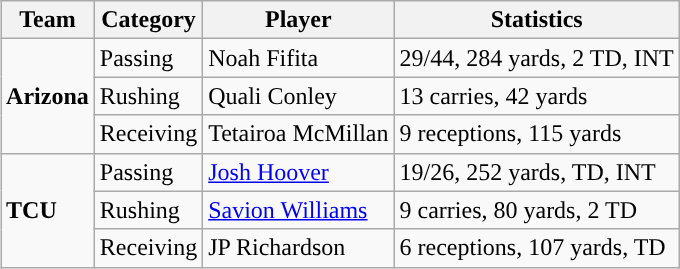<table class="wikitable" style="float: right;">
<tr>
<th>Team</th>
<th>Category</th>
<th>Player</th>
<th>Statistics</th>
</tr>
<tr>
<td rowspan=3><strong>Arizona</strong></td>
<td>Passing</td>
<td>Noah Fifita</td>
<td>29/44, 284 yards, 2 TD, INT</td>
</tr>
<tr>
<td>Rushing</td>
<td>Quali Conley</td>
<td>13 carries, 42 yards</td>
</tr>
<tr>
<td>Receiving</td>
<td>Tetairoa McMillan</td>
<td>9 receptions, 115 yards</td>
</tr>
<tr>
<td rowspan=3><strong>TCU</strong></td>
<td>Passing</td>
<td><a href='#'>Josh Hoover</a></td>
<td>19/26, 252 yards, TD, INT</td>
</tr>
<tr>
<td>Rushing</td>
<td><a href='#'>Savion Williams</a></td>
<td>9 carries, 80 yards, 2 TD</td>
</tr>
<tr>
<td>Receiving</td>
<td>JP Richardson</td>
<td>6 receptions, 107 yards, TD</td>
</tr>
</table>
